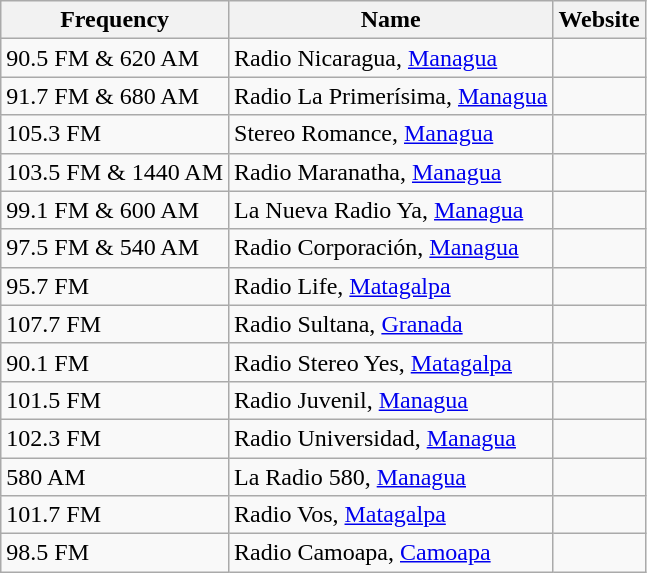<table class="wikitable">
<tr>
<th>Frequency</th>
<th>Name</th>
<th>Website</th>
</tr>
<tr>
<td>90.5 FM & 620 AM</td>
<td>Radio Nicaragua, <a href='#'>Managua</a></td>
<td></td>
</tr>
<tr>
<td>91.7 FM & 680 AM</td>
<td>Radio La Primerísima, <a href='#'>Managua</a></td>
<td></td>
</tr>
<tr>
<td>105.3 FM</td>
<td>Stereo Romance, <a href='#'>Managua</a></td>
<td></td>
</tr>
<tr>
<td>103.5 FM & 1440 AM</td>
<td>Radio Maranatha, <a href='#'>Managua</a></td>
<td></td>
</tr>
<tr>
<td>99.1 FM & 600 AM</td>
<td>La Nueva Radio Ya, <a href='#'>Managua</a></td>
<td></td>
</tr>
<tr>
<td>97.5 FM & 540 AM</td>
<td>Radio Corporación, <a href='#'>Managua</a></td>
<td></td>
</tr>
<tr>
<td>95.7 FM</td>
<td>Radio Life, <a href='#'>Matagalpa</a></td>
<td></td>
</tr>
<tr>
<td>107.7 FM</td>
<td>Radio Sultana, <a href='#'>Granada</a></td>
<td></td>
</tr>
<tr>
<td>90.1 FM</td>
<td>Radio Stereo Yes, <a href='#'>Matagalpa</a></td>
<td></td>
</tr>
<tr>
<td>101.5 FM</td>
<td>Radio Juvenil, <a href='#'>Managua</a></td>
<td></td>
</tr>
<tr>
<td>102.3 FM</td>
<td>Radio Universidad, <a href='#'>Managua</a></td>
<td></td>
</tr>
<tr>
<td>580 AM</td>
<td>La Radio 580, <a href='#'>Managua</a></td>
<td></td>
</tr>
<tr>
<td>101.7 FM</td>
<td>Radio Vos, <a href='#'>Matagalpa</a></td>
<td></td>
</tr>
<tr>
<td>98.5 FM</td>
<td>Radio Camoapa, <a href='#'>Camoapa</a></td>
<td></td>
</tr>
</table>
